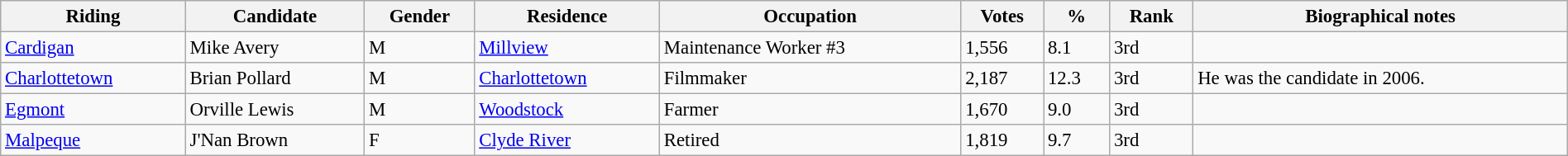<table class="wikitable sortable" style="text-align:left; font-size:95%" width="100%">
<tr>
<th>Riding</th>
<th>Candidate</th>
<th>Gender</th>
<th>Residence</th>
<th>Occupation</th>
<th>Votes</th>
<th>%</th>
<th>Rank</th>
<th>Biographical notes</th>
</tr>
<tr>
<td><a href='#'>Cardigan</a></td>
<td>Mike Avery</td>
<td>M</td>
<td><a href='#'>Millview</a></td>
<td>Maintenance Worker #3</td>
<td>1,556</td>
<td>8.1</td>
<td>3rd</td>
<td></td>
</tr>
<tr>
<td><a href='#'>Charlottetown</a></td>
<td>Brian Pollard</td>
<td>M</td>
<td><a href='#'>Charlottetown</a></td>
<td>Filmmaker</td>
<td>2,187</td>
<td>12.3</td>
<td>3rd</td>
<td>He was the candidate in 2006.</td>
</tr>
<tr>
<td><a href='#'>Egmont</a></td>
<td>Orville Lewis</td>
<td>M</td>
<td><a href='#'>Woodstock</a></td>
<td>Farmer</td>
<td>1,670</td>
<td>9.0</td>
<td>3rd</td>
<td></td>
</tr>
<tr>
<td><a href='#'>Malpeque</a></td>
<td>J'Nan Brown</td>
<td>F</td>
<td><a href='#'>Clyde River</a></td>
<td>Retired</td>
<td>1,819</td>
<td>9.7</td>
<td>3rd</td>
<td></td>
</tr>
</table>
